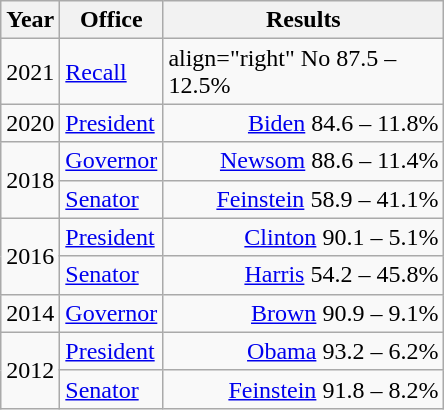<table class=wikitable>
<tr>
<th width="30">Year</th>
<th width="60">Office</th>
<th width="180">Results</th>
</tr>
<tr>
<td>2021</td>
<td><a href='#'>Recall</a></td>
<td>align="right"  No 87.5 – 12.5%</td>
</tr>
<tr>
<td rowspan="1">2020</td>
<td><a href='#'>President</a></td>
<td align="right" ><a href='#'>Biden</a> 84.6 – 11.8%</td>
</tr>
<tr>
<td rowspan="2">2018</td>
<td><a href='#'>Governor</a></td>
<td align="right" ><a href='#'>Newsom</a> 88.6 – 11.4%</td>
</tr>
<tr>
<td><a href='#'>Senator</a></td>
<td align="right" ><a href='#'>Feinstein</a> 58.9 – 41.1%</td>
</tr>
<tr>
<td rowspan="2">2016</td>
<td><a href='#'>President</a></td>
<td align="right" ><a href='#'>Clinton</a> 90.1 – 5.1%</td>
</tr>
<tr>
<td><a href='#'>Senator</a></td>
<td align="right" ><a href='#'>Harris</a> 54.2 – 45.8%</td>
</tr>
<tr>
<td>2014</td>
<td><a href='#'>Governor</a></td>
<td align="right" ><a href='#'>Brown</a> 90.9 – 9.1%</td>
</tr>
<tr>
<td rowspan="2">2012</td>
<td><a href='#'>President</a></td>
<td align="right" ><a href='#'>Obama</a> 93.2 – 6.2%</td>
</tr>
<tr>
<td><a href='#'>Senator</a></td>
<td align="right" ><a href='#'>Feinstein</a> 91.8 – 8.2%</td>
</tr>
</table>
